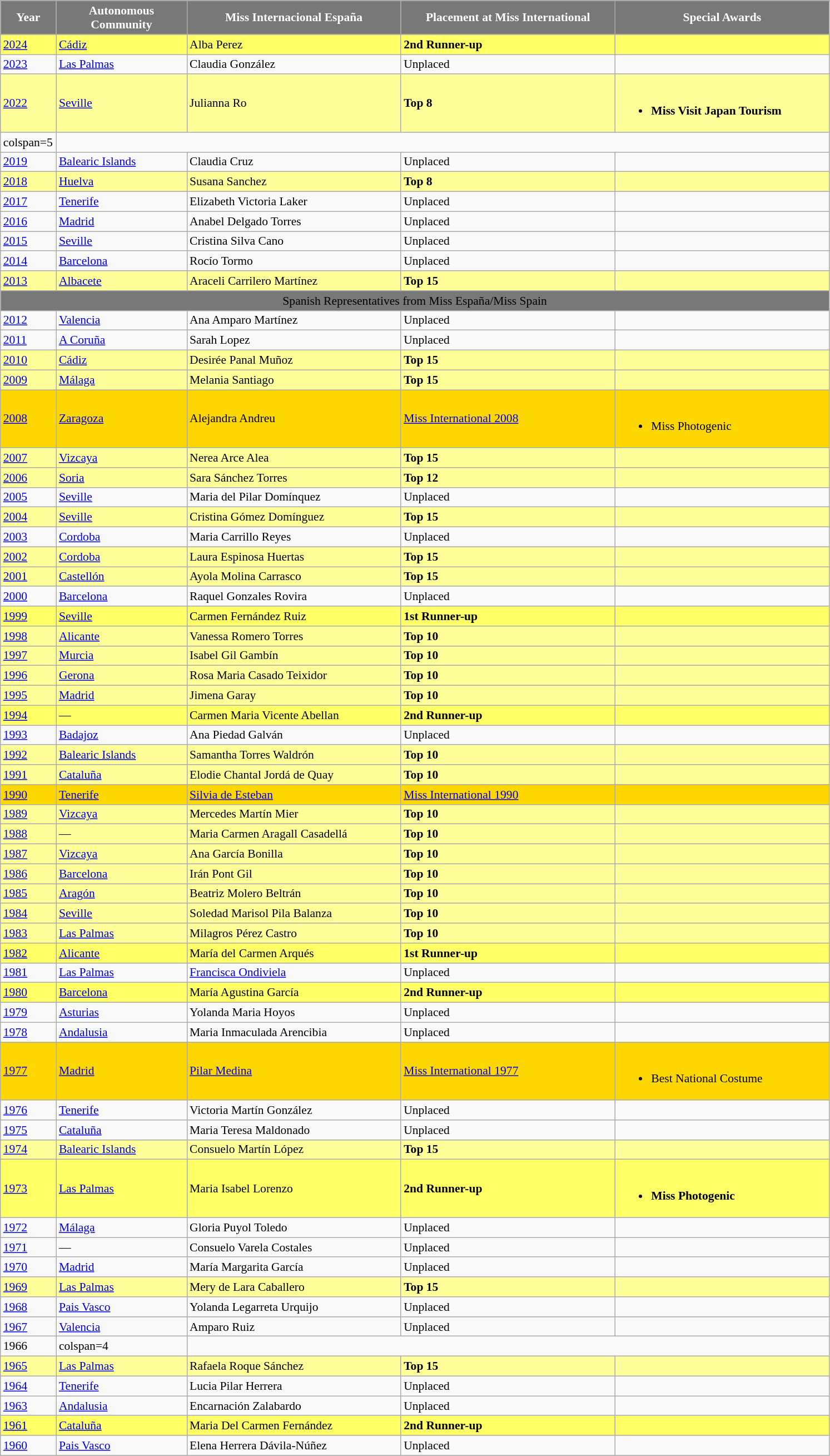<table class="wikitable " style="font-size: 90%;">
<tr>
<th width="60" style="background-color:#787878;color:#FFFFFF;">Year</th>
<th width="150" style="background-color:#787878;color:#FFFFFF;">Autonomous Community</th>
<th width="250" style="background-color:#787878;color:#FFFFFF;">Miss Internacional España</th>
<th width="250" style="background-color:#787878;color:#FFFFFF;">Placement at Miss International</th>
<th width="250" style="background-color:#787878;color:#FFFFFF;">Special Awards</th>
</tr>
<tr style="background-color:#FFFF66;">
<td><a href='#'>2024</a></td>
<td><a href='#'>Cádiz</a></td>
<td>Alba Perez</td>
<td><strong>2nd Runner-up</strong></td>
<td></td>
</tr>
<tr>
<td><a href='#'>2023</a></td>
<td><a href='#'>Las Palmas</a></td>
<td>Claudia González</td>
<td>Unplaced</td>
<td></td>
</tr>
<tr style="background-color:#FFFF99;">
<td><a href='#'>2022</a></td>
<td><a href='#'>Seville</a></td>
<td>Julianna Ro</td>
<td><strong>Top 8</strong></td>
<td><br><ul><li><strong>Miss Visit Japan Tourism</strong></li></ul></td>
</tr>
<tr>
<td>colspan=5 </td>
</tr>
<tr>
<td><a href='#'>2019</a></td>
<td><a href='#'>Balearic Islands</a></td>
<td>Claudia Cruz</td>
<td>Unplaced</td>
<td></td>
</tr>
<tr style="background-color:#FFFF99;">
<td><a href='#'>2018</a></td>
<td><a href='#'>Huelva</a></td>
<td>Susana Sanchez</td>
<td><strong>Top 8</strong></td>
<td></td>
</tr>
<tr>
<td><a href='#'>2017</a></td>
<td><a href='#'>Tenerife</a></td>
<td>Elizabeth Victoria Laker</td>
<td>Unplaced</td>
<td></td>
</tr>
<tr>
<td><a href='#'>2016</a></td>
<td><a href='#'>Madrid</a></td>
<td>Anabel Delgado Torres</td>
<td>Unplaced</td>
<td></td>
</tr>
<tr>
<td><a href='#'>2015</a></td>
<td><a href='#'>Seville</a></td>
<td>Cristina Silva Cano</td>
<td>Unplaced</td>
<td></td>
</tr>
<tr>
<td><a href='#'>2014</a></td>
<td><a href='#'>Barcelona</a></td>
<td>Rocío Tormo</td>
<td>Unplaced</td>
<td></td>
</tr>
<tr style="background-color:#FFFF99;">
<td><a href='#'>2013</a></td>
<td><a href='#'>Albacete</a></td>
<td>Araceli Carrilero Martínez</td>
<td><strong>Top 15</strong></td>
<td></td>
</tr>
<tr bgcolor="#787878" align="center">
<td colspan="5"><span>Spanish Representatives from Miss España/Miss Spain</span></td>
</tr>
<tr>
<td><a href='#'>2012</a></td>
<td><a href='#'>Valencia</a></td>
<td>Ana Amparo Martínez</td>
<td>Unplaced</td>
<td></td>
</tr>
<tr>
<td><a href='#'>2011</a></td>
<td><a href='#'>A Coruña</a></td>
<td>Sarah Lopez</td>
<td>Unplaced</td>
<td></td>
</tr>
<tr style="background-color:#FFFF99;">
<td><a href='#'>2010</a></td>
<td><a href='#'>Cádiz</a></td>
<td>Desirée Panal Muñoz</td>
<td><strong>Top 15</strong></td>
<td></td>
</tr>
<tr style="background-color:#FFFF99;">
<td><a href='#'>2009</a></td>
<td><a href='#'>Málaga</a></td>
<td>Melania Santiago</td>
<td><strong>Top 15</strong></td>
<td></td>
</tr>
<tr style="background-color:GOLD">
<td><a href='#'>2008</a></td>
<td><a href='#'>Zaragoza</a></td>
<td>Alejandra Andreu</td>
<td><a href='#'>Miss International 2008</a></td>
<td align="left"><br><ul><li>Miss Photogenic</li></ul></td>
</tr>
<tr style="background-color:#FFFF99;">
<td><a href='#'>2007</a></td>
<td><a href='#'>Vizcaya</a></td>
<td>Nerea Arce Alea</td>
<td><strong>Top 15</strong></td>
<td></td>
</tr>
<tr style="background-color:#FFFF99;">
<td><a href='#'>2006</a></td>
<td><a href='#'>Soria</a></td>
<td>Sara Sánchez Torres</td>
<td><strong>Top 12</strong></td>
<td></td>
</tr>
<tr>
<td><a href='#'>2005</a></td>
<td><a href='#'>Seville</a></td>
<td>Maria del Pilar Domínquez</td>
<td>Unplaced</td>
<td></td>
</tr>
<tr style="background-color:#FFFF99;">
<td><a href='#'>2004</a></td>
<td><a href='#'>Seville</a></td>
<td>Cristina  Gómez  Domínguez</td>
<td><strong>Top 15</strong></td>
<td></td>
</tr>
<tr>
<td><a href='#'>2003</a></td>
<td><a href='#'>Cordoba</a></td>
<td>Maria Carrillo Reyes</td>
<td>Unplaced</td>
<td></td>
</tr>
<tr style="background-color:#FFFF99;">
<td><a href='#'>2002</a></td>
<td><a href='#'>Cordoba</a></td>
<td>Laura Espinosa Huertas</td>
<td><strong>Top 15</strong></td>
<td></td>
</tr>
<tr style="background-color:#FFFF99;">
<td><a href='#'>2001</a></td>
<td><a href='#'>Castellón</a></td>
<td>Ayola Molina Carrasco</td>
<td><strong>Top 15</strong></td>
<td></td>
</tr>
<tr>
<td><a href='#'>2000</a></td>
<td><a href='#'>Barcelona</a></td>
<td>Raquel Gonzales Rovira</td>
<td>Unplaced</td>
<td></td>
</tr>
<tr style="background-color:#FFFF66;">
<td><a href='#'>1999</a></td>
<td><a href='#'>Seville</a></td>
<td>Carmen Fernández Ruiz</td>
<td><strong>1st Runner-up</strong></td>
<td></td>
</tr>
<tr style="background-color:#FFFF99;">
<td><a href='#'>1998</a></td>
<td><a href='#'>Alicante</a></td>
<td>Vanessa Romero Torres</td>
<td><strong>Top 10</strong></td>
<td></td>
</tr>
<tr style="background-color:#FFFF99;">
<td><a href='#'>1997</a></td>
<td><a href='#'>Murcia</a></td>
<td>Isabel Gil Gambín</td>
<td><strong>Top 10</strong></td>
<td></td>
</tr>
<tr style="background-color:#FFFF99;">
<td><a href='#'>1996</a></td>
<td><a href='#'>Gerona</a></td>
<td>Rosa Maria Casado Teixidor</td>
<td><strong>Top 10</strong></td>
<td></td>
</tr>
<tr style="background-color:#FFFF99;">
<td><a href='#'>1995</a></td>
<td><a href='#'>Madrid</a></td>
<td>Jimena Garay</td>
<td><strong>Top 10</strong></td>
<td></td>
</tr>
<tr style="background-color:#FFFF66;">
<td><a href='#'>1994</a></td>
<td>—</td>
<td>Carmen Maria Vicente Abellan</td>
<td><strong>2nd Runner-up</strong></td>
<td></td>
</tr>
<tr>
<td><a href='#'>1993</a></td>
<td><a href='#'>Badajoz</a></td>
<td>Ana Piedad Galván</td>
<td>Unplaced</td>
<td></td>
</tr>
<tr style="background-color:#FFFF99;">
<td><a href='#'>1992</a></td>
<td><a href='#'>Balearic Islands</a></td>
<td>Samantha Torres Waldrón</td>
<td><strong>Top 10</strong></td>
<td></td>
</tr>
<tr style="background-color:#FFFF99;">
<td><a href='#'>1991</a></td>
<td><a href='#'>Cataluña</a></td>
<td>Elodie Chantal Jordá de Quay</td>
<td><strong>Top 10</strong></td>
<td></td>
</tr>
<tr style="background-color:GOLD">
<td><a href='#'>1990</a></td>
<td><a href='#'>Tenerife</a></td>
<td><a href='#'>Silvia de Esteban</a></td>
<td><a href='#'>Miss International 1990</a></td>
<td></td>
</tr>
<tr style="background-color:#FFFF99;">
<td><a href='#'>1989</a></td>
<td><a href='#'>Vizcaya</a></td>
<td>Mercedes Martín Mier</td>
<td><strong>Top 10</strong></td>
<td></td>
</tr>
<tr style="background-color:#FFFF99;">
<td><a href='#'>1988</a></td>
<td>—</td>
<td>Maria Carmen Aragall Casadellá</td>
<td><strong>Top 10</strong></td>
<td></td>
</tr>
<tr style="background-color:#FFFF99;">
<td><a href='#'>1987</a></td>
<td><a href='#'>Vizcaya</a></td>
<td>Ana García Bonilla</td>
<td><strong>Top 10</strong></td>
<td></td>
</tr>
<tr style="background-color:#FFFF99;">
<td><a href='#'>1986</a></td>
<td><a href='#'>Barcelona</a></td>
<td>Irán Pont Gil</td>
<td><strong>Top 10</strong></td>
<td></td>
</tr>
<tr style="background-color:#FFFF99;">
<td><a href='#'>1985</a></td>
<td><a href='#'>Aragón</a></td>
<td>Beatriz Molero Beltrán</td>
<td><strong>Top 10</strong></td>
<td></td>
</tr>
<tr style="background-color:#FFFF99;">
<td><a href='#'>1984</a></td>
<td><a href='#'>Seville</a></td>
<td>Soledad Marisol Pila Balanza</td>
<td><strong>Top 10</strong></td>
<td></td>
</tr>
<tr style="background-color:#FFFF99;">
<td><a href='#'>1983</a></td>
<td><a href='#'>Las Palmas</a></td>
<td>Milagros Pérez Castro</td>
<td><strong>Top 10</strong></td>
<td></td>
</tr>
<tr style="background-color:#FFFF66;">
<td><a href='#'>1982</a></td>
<td><a href='#'>Alicante</a></td>
<td>María del Carmen Arqués</td>
<td><strong>1st Runner-up</strong></td>
<td></td>
</tr>
<tr>
<td><a href='#'>1981</a></td>
<td><a href='#'>Las Palmas</a></td>
<td><a href='#'>Francisca Ondiviela</a></td>
<td>Unplaced</td>
<td></td>
</tr>
<tr style="background-color:#FFFF66;">
<td><a href='#'>1980</a></td>
<td><a href='#'>Barcelona</a></td>
<td>María Agustina García</td>
<td><strong>2nd Runner-up</strong></td>
<td></td>
</tr>
<tr>
<td><a href='#'>1979</a></td>
<td><a href='#'>Asturias</a></td>
<td>Yolanda Maria Hoyos</td>
<td>Unplaced</td>
<td></td>
</tr>
<tr>
<td><a href='#'>1978</a></td>
<td><a href='#'>Andalusia</a></td>
<td>Maria Inmaculada Arencibia</td>
<td>Unplaced</td>
<td></td>
</tr>
<tr style="background-color:GOLD">
<td><a href='#'>1977</a></td>
<td><a href='#'>Madrid</a></td>
<td><a href='#'>Pilar Medina</a></td>
<td><a href='#'>Miss International 1977</a></td>
<td align="left"><br><ul><li>Best National Costume</li></ul></td>
</tr>
<tr>
<td><a href='#'>1976</a></td>
<td><a href='#'>Tenerife</a></td>
<td>Victoria Martín González</td>
<td>Unplaced</td>
<td></td>
</tr>
<tr>
<td><a href='#'>1975</a></td>
<td><a href='#'>Cataluña</a></td>
<td>Maria Teresa Maldonado</td>
<td>Unplaced</td>
<td></td>
</tr>
<tr style="background-color:#FFFF99;">
<td><a href='#'>1974</a></td>
<td><a href='#'>Balearic Islands</a></td>
<td>Consuelo Martín López</td>
<td><strong>Top 15</strong></td>
<td></td>
</tr>
<tr style="background-color:#FFFF66;">
<td><a href='#'>1973</a></td>
<td><a href='#'>Las Palmas</a></td>
<td>Maria Isabel Lorenzo</td>
<td><strong>2nd Runner-up</strong></td>
<td align="left"><br><ul><li><strong>Miss Photogenic</strong></li></ul></td>
</tr>
<tr>
<td><a href='#'>1972</a></td>
<td><a href='#'>Málaga</a></td>
<td>Gloria Puyol Toledo</td>
<td>Unplaced</td>
<td></td>
</tr>
<tr>
<td><a href='#'>1971</a></td>
<td>—</td>
<td>Consuelo Varela Costales</td>
<td>Unplaced</td>
<td></td>
</tr>
<tr>
<td><a href='#'>1970</a></td>
<td><a href='#'>Madrid</a></td>
<td>María Margarita García</td>
<td>Unplaced</td>
<td></td>
</tr>
<tr style="background-color:#FFFF99;">
<td><a href='#'>1969</a></td>
<td><a href='#'>Las Palmas</a></td>
<td>Mery de Lara Caballero</td>
<td><strong>Top 15</strong></td>
<td></td>
</tr>
<tr>
<td><a href='#'>1968</a></td>
<td><a href='#'>Pais Vasco</a></td>
<td>Yolanda Legarreta Urquijo</td>
<td>Unplaced</td>
<td></td>
</tr>
<tr>
<td><a href='#'>1967</a></td>
<td><a href='#'>Valencia</a></td>
<td>Amparo Ruiz</td>
<td>Unplaced</td>
<td></td>
</tr>
<tr>
<td>1966</td>
<td>colspan=4 </td>
</tr>
<tr style="background-color:#FFFF99;">
<td><a href='#'>1965</a></td>
<td><a href='#'>Las Palmas</a></td>
<td>Rafaela Roque Sánchez</td>
<td><strong>Top 15</strong></td>
<td></td>
</tr>
<tr>
<td><a href='#'>1964</a></td>
<td><a href='#'>Tenerife</a></td>
<td>Lucia Pilar Herrera</td>
<td>Unplaced</td>
<td></td>
</tr>
<tr>
<td><a href='#'>1963</a></td>
<td><a href='#'>Andalusia</a></td>
<td>Encarnación Zalabardo</td>
<td>Unplaced</td>
<td></td>
</tr>
<tr style="background-color:#FFFF66;">
<td><a href='#'>1961</a></td>
<td><a href='#'>Cataluña</a></td>
<td>Maria Del Carmen Fernández</td>
<td><strong>2nd Runner-up</strong></td>
<td></td>
</tr>
<tr>
<td><a href='#'>1960</a></td>
<td><a href='#'>Pais Vasco</a></td>
<td>Elena Herrera Dávila-Núñez</td>
<td>Unplaced</td>
<td></td>
</tr>
</table>
